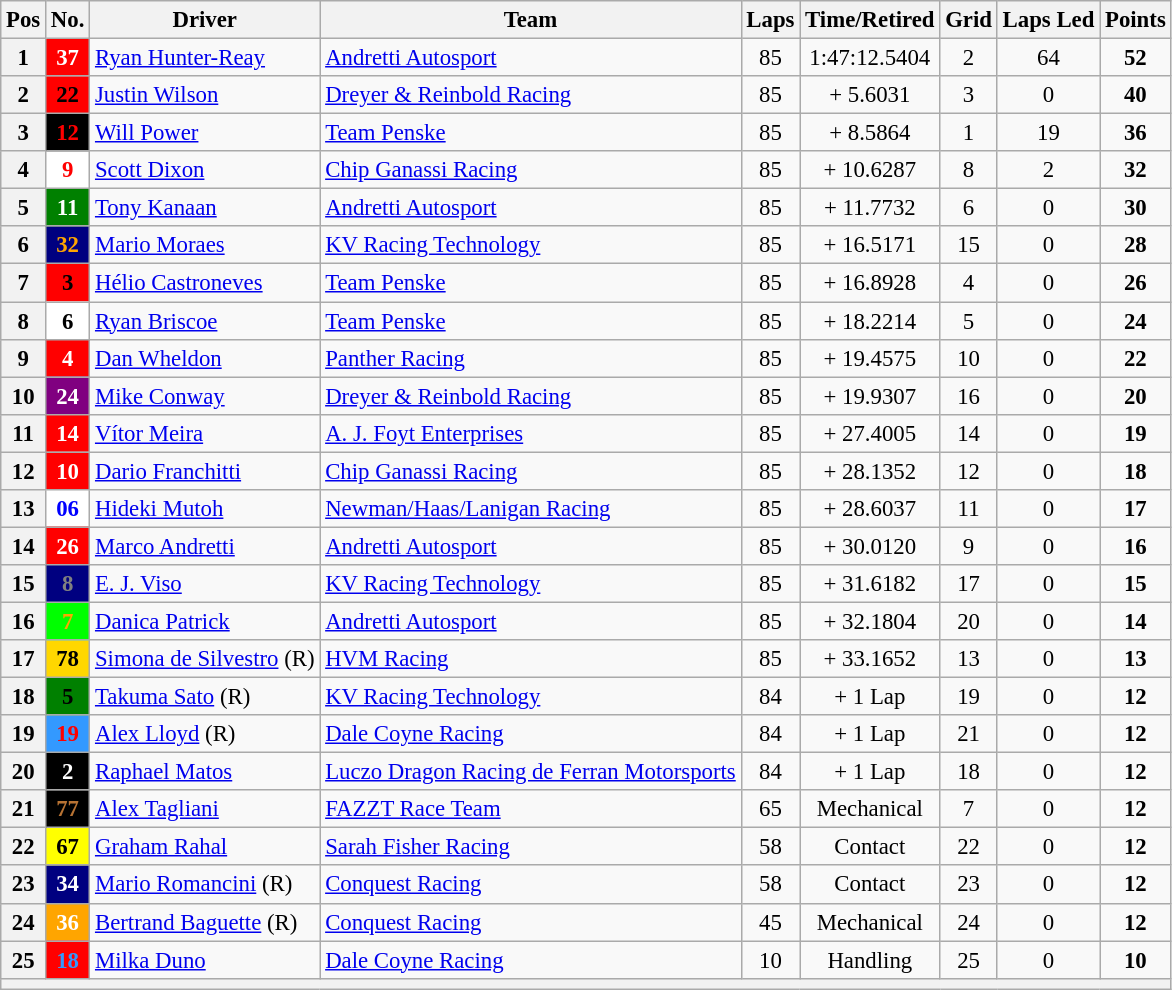<table class="wikitable" style="font-size:95%;">
<tr>
<th>Pos</th>
<th>No.</th>
<th>Driver</th>
<th>Team</th>
<th>Laps</th>
<th>Time/Retired</th>
<th>Grid</th>
<th>Laps Led</th>
<th>Points</th>
</tr>
<tr>
<th>1</th>
<td style="background:red; color:white;" align="center"><strong>37</strong></td>
<td> <a href='#'>Ryan Hunter-Reay</a></td>
<td><a href='#'>Andretti Autosport</a></td>
<td align=center>85</td>
<td align=center>1:47:12.5404</td>
<td align=center>2</td>
<td align=center>64</td>
<td align=center><strong>52</strong></td>
</tr>
<tr>
<th>2</th>
<td style="background:red; color:black;" align="center"><strong>22</strong></td>
<td> <a href='#'>Justin Wilson</a></td>
<td><a href='#'>Dreyer & Reinbold Racing</a></td>
<td align=center>85</td>
<td align=center>+ 5.6031</td>
<td align=center>3</td>
<td align=center>0</td>
<td align=center><strong>40</strong></td>
</tr>
<tr>
<th>3</th>
<td style="background:black; color:red;" align=center><strong>12</strong></td>
<td> <a href='#'>Will Power</a></td>
<td><a href='#'>Team Penske</a></td>
<td align=center>85</td>
<td align=center>+ 8.5864</td>
<td align=center>1</td>
<td align=center>19</td>
<td align=center><strong>36</strong></td>
</tr>
<tr>
<th>4</th>
<td style="background:white; color:red;" align="center"><strong>9</strong></td>
<td> <a href='#'>Scott Dixon</a></td>
<td><a href='#'>Chip Ganassi Racing</a></td>
<td align=center>85</td>
<td align=center>+ 10.6287</td>
<td align=center>8</td>
<td align=center>2</td>
<td align=center><strong>32</strong></td>
</tr>
<tr>
<th>5</th>
<td style="background:green; color:white;" align="center"><strong>11</strong></td>
<td> <a href='#'>Tony Kanaan</a></td>
<td><a href='#'>Andretti Autosport</a></td>
<td align=center>85</td>
<td align=center>+ 11.7732</td>
<td align=center>6</td>
<td align=center>0</td>
<td align=center><strong>30</strong></td>
</tr>
<tr>
<th>6</th>
<td style="background:navy; color:orange;" align="center"><strong>32</strong></td>
<td> <a href='#'>Mario Moraes</a></td>
<td><a href='#'>KV Racing Technology</a></td>
<td align=center>85</td>
<td align=center>+ 16.5171</td>
<td align=center>15</td>
<td align=center>0</td>
<td align=center><strong>28</strong></td>
</tr>
<tr>
<th>7</th>
<td style="background:red; color:black;" align="center"><strong>3</strong></td>
<td> <a href='#'>Hélio Castroneves</a></td>
<td><a href='#'>Team Penske</a></td>
<td align=center>85</td>
<td align=center>+ 16.8928</td>
<td align=center>4</td>
<td align=center>0</td>
<td align=center><strong>26</strong></td>
</tr>
<tr>
<th>8</th>
<td style="background:white; color:black;" align="center"><strong>6</strong></td>
<td> <a href='#'>Ryan Briscoe</a></td>
<td><a href='#'>Team Penske</a></td>
<td align=center>85</td>
<td align=center>+ 18.2214</td>
<td align=center>5</td>
<td align=center>0</td>
<td align=center><strong>24</strong></td>
</tr>
<tr>
<th>9</th>
<td style="background:red; color:white;" align="center"><strong>4</strong></td>
<td> <a href='#'>Dan Wheldon</a></td>
<td><a href='#'>Panther Racing</a></td>
<td align=center>85</td>
<td align=center>+ 19.4575</td>
<td align=center>10</td>
<td align=center>0</td>
<td align=center><strong>22</strong></td>
</tr>
<tr>
<th>10</th>
<td style="background:purple; color:white;" align="center"><strong>24</strong></td>
<td> <a href='#'>Mike Conway</a></td>
<td><a href='#'>Dreyer & Reinbold Racing</a></td>
<td align=center>85</td>
<td align=center>+ 19.9307</td>
<td align=center>16</td>
<td align=center>0</td>
<td align=center><strong>20</strong></td>
</tr>
<tr>
<th>11</th>
<td style="background:red; color:white;" align="center"><strong>14</strong></td>
<td> <a href='#'>Vítor Meira</a></td>
<td><a href='#'>A. J. Foyt Enterprises</a></td>
<td align=center>85</td>
<td align=center>+ 27.4005</td>
<td align=center>14</td>
<td align=center>0</td>
<td align=center><strong>19</strong></td>
</tr>
<tr>
<th>12</th>
<td style="background:red; color:white;" align=center><strong>10</strong></td>
<td> <a href='#'>Dario Franchitti</a></td>
<td><a href='#'>Chip Ganassi Racing</a></td>
<td align=center>85</td>
<td align=center>+ 28.1352</td>
<td align=center>12</td>
<td align=center>0</td>
<td align=center><strong>18</strong></td>
</tr>
<tr>
<th>13</th>
<td style="background:white; color:blue;" align="center"><strong>06</strong></td>
<td> <a href='#'>Hideki Mutoh</a></td>
<td><a href='#'>Newman/Haas/Lanigan Racing</a></td>
<td align=center>85</td>
<td align=center>+ 28.6037</td>
<td align=center>11</td>
<td align=center>0</td>
<td align=center><strong>17</strong></td>
</tr>
<tr>
<th>14</th>
<td style="background:red; color:white;" align="center"><strong>26</strong></td>
<td> <a href='#'>Marco Andretti</a></td>
<td><a href='#'>Andretti Autosport</a></td>
<td align=center>85</td>
<td align=center>+ 30.0120</td>
<td align=center>9</td>
<td align=center>0</td>
<td align=center><strong>16</strong></td>
</tr>
<tr>
<th>15</th>
<td style="background:navy; color:gray;" align="center"><strong>8</strong></td>
<td> <a href='#'>E. J. Viso</a></td>
<td><a href='#'>KV Racing Technology</a></td>
<td align=center>85</td>
<td align=center>+ 31.6182</td>
<td align=center>17</td>
<td align=center>0</td>
<td align=center><strong>15</strong></td>
</tr>
<tr>
<th>16</th>
<td style="background:lime; color:orange;" align="center"><strong>7</strong></td>
<td> <a href='#'>Danica Patrick</a></td>
<td><a href='#'>Andretti Autosport</a></td>
<td align=center>85</td>
<td align=center>+ 32.1804</td>
<td align=center>20</td>
<td align=center>0</td>
<td align=center><strong>14</strong></td>
</tr>
<tr>
<th>17</th>
<td style="background:gold; color:black;" align="center"><strong>78</strong></td>
<td> <a href='#'>Simona de Silvestro</a> (R)</td>
<td><a href='#'>HVM Racing</a></td>
<td align=center>85</td>
<td align=center>+ 33.1652</td>
<td align=center>13</td>
<td align=center>0</td>
<td align=center><strong>13</strong></td>
</tr>
<tr>
<th>18</th>
<td style="background:green; color:black;" align="center"><strong>5</strong></td>
<td> <a href='#'>Takuma Sato</a> (R)</td>
<td><a href='#'>KV Racing Technology</a></td>
<td align=center>84</td>
<td align=center>+ 1 Lap</td>
<td align=center>19</td>
<td align=center>0</td>
<td align=center><strong>12</strong></td>
</tr>
<tr>
<th>19</th>
<td style="background:#3399FF; color:red;" align="center"><strong>19</strong></td>
<td> <a href='#'>Alex Lloyd</a> (R)</td>
<td><a href='#'>Dale Coyne Racing</a></td>
<td align=center>84</td>
<td align=center>+ 1 Lap</td>
<td align=center>21</td>
<td align=center>0</td>
<td align=center><strong>12</strong></td>
</tr>
<tr>
<th>20</th>
<td style="background:black; color:white;" align="center"><strong>2</strong></td>
<td> <a href='#'>Raphael Matos</a></td>
<td><a href='#'>Luczo Dragon Racing de Ferran Motorsports</a></td>
<td align=center>84</td>
<td align=center>+ 1 Lap</td>
<td align=center>18</td>
<td align=center>0</td>
<td align=center><strong>12</strong></td>
</tr>
<tr>
<th>21</th>
<td style="background:black; color:#B87333;" align="center"><strong>77</strong></td>
<td> <a href='#'>Alex Tagliani</a></td>
<td><a href='#'>FAZZT Race Team</a></td>
<td align=center>65</td>
<td align=center>Mechanical</td>
<td align=center>7</td>
<td align=center>0</td>
<td align=center><strong>12</strong></td>
</tr>
<tr>
<th>22</th>
<td style="background:yellow; color:black;" align="center"><strong>67</strong></td>
<td> <a href='#'>Graham Rahal</a></td>
<td><a href='#'>Sarah Fisher Racing</a></td>
<td align=center>58</td>
<td align=center>Contact</td>
<td align=center>22</td>
<td align=center>0</td>
<td align=center><strong>12</strong></td>
</tr>
<tr>
<th>23</th>
<td style="background:navy; color:white;" align="center"><strong>34</strong></td>
<td> <a href='#'>Mario Romancini</a> (R)</td>
<td><a href='#'>Conquest Racing</a></td>
<td align=center>58</td>
<td align=center>Contact</td>
<td align=center>23</td>
<td align=center>0</td>
<td align=center><strong>12</strong></td>
</tr>
<tr>
<th>24</th>
<td style="background:orange; color:white;" align="center"><strong>36</strong></td>
<td> <a href='#'>Bertrand Baguette</a> (R)</td>
<td><a href='#'>Conquest Racing</a></td>
<td align=center>45</td>
<td align=center>Mechanical</td>
<td align=center>24</td>
<td align=center>0</td>
<td align=center><strong>12</strong></td>
</tr>
<tr>
<th>25</th>
<td style="background:red; color:#3399FF;" align="center"><strong>18</strong></td>
<td> <a href='#'>Milka Duno</a></td>
<td><a href='#'>Dale Coyne Racing</a></td>
<td align=center>10</td>
<td align=center>Handling</td>
<td align=center>25</td>
<td align=center>0</td>
<td align=center><strong>10</strong></td>
</tr>
<tr>
<th colspan=9></th>
</tr>
</table>
